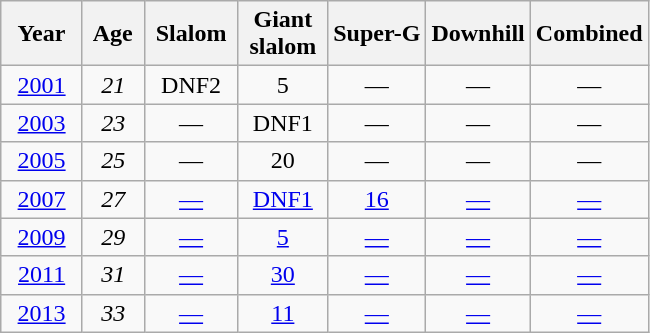<table class=wikitable style="text-align:center">
<tr>
<th>  Year  </th>
<th> Age </th>
<th> Slalom </th>
<th> Giant <br> slalom </th>
<th>Super-G</th>
<th>Downhill</th>
<th>Combined</th>
</tr>
<tr>
<td><a href='#'>2001</a></td>
<td><em>21</em></td>
<td>DNF2</td>
<td>5</td>
<td>—</td>
<td>—</td>
<td>—</td>
</tr>
<tr>
<td><a href='#'>2003</a></td>
<td><em>23</em></td>
<td>—</td>
<td>DNF1</td>
<td>—</td>
<td>—</td>
<td>—</td>
</tr>
<tr>
<td><a href='#'>2005</a></td>
<td><em>25</em></td>
<td>—</td>
<td>20</td>
<td>—</td>
<td>—</td>
<td>—</td>
</tr>
<tr>
<td><a href='#'>2007</a></td>
<td><em>27</em></td>
<td><a href='#'>—</a></td>
<td><a href='#'>DNF1</a></td>
<td><a href='#'>16</a></td>
<td><a href='#'>—</a></td>
<td><a href='#'>—</a></td>
</tr>
<tr>
<td><a href='#'>2009</a></td>
<td><em>29</em></td>
<td><a href='#'>—</a></td>
<td><a href='#'>5</a></td>
<td><a href='#'>—</a></td>
<td><a href='#'>—</a></td>
<td><a href='#'>—</a></td>
</tr>
<tr>
<td><a href='#'>2011</a></td>
<td><em>31</em></td>
<td><a href='#'>—</a></td>
<td><a href='#'>30</a></td>
<td><a href='#'>—</a></td>
<td><a href='#'>—</a></td>
<td><a href='#'>—</a></td>
</tr>
<tr>
<td><a href='#'>2013</a></td>
<td><em>33</em></td>
<td><a href='#'>—</a></td>
<td><a href='#'>11</a></td>
<td><a href='#'>—</a></td>
<td><a href='#'>—</a></td>
<td><a href='#'>—</a></td>
</tr>
</table>
